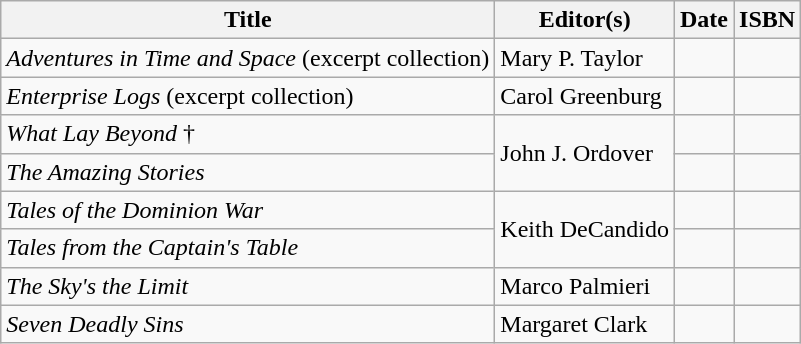<table class="wikitable">
<tr>
<th>Title</th>
<th>Editor(s)</th>
<th>Date</th>
<th>ISBN</th>
</tr>
<tr>
<td><em>Adventures in Time and Space</em> (excerpt collection)</td>
<td>Mary P. Taylor</td>
<td></td>
<td></td>
</tr>
<tr>
<td><em>Enterprise Logs</em> (excerpt collection)</td>
<td>Carol Greenburg</td>
<td></td>
<td></td>
</tr>
<tr>
<td><em>What Lay Beyond</em> †</td>
<td rowspan="2">John J. Ordover</td>
<td></td>
<td></td>
</tr>
<tr>
<td><em>The Amazing Stories</em></td>
<td></td>
<td></td>
</tr>
<tr>
<td><em>Tales of the Dominion War</em></td>
<td rowspan="2">Keith DeCandido</td>
<td></td>
<td></td>
</tr>
<tr>
<td><em>Tales from the Captain's Table</em></td>
<td></td>
<td></td>
</tr>
<tr>
<td><em>The Sky's the Limit</em></td>
<td>Marco Palmieri</td>
<td></td>
<td></td>
</tr>
<tr>
<td><em>Seven Deadly Sins</em></td>
<td>Margaret Clark</td>
<td></td>
<td></td>
</tr>
</table>
